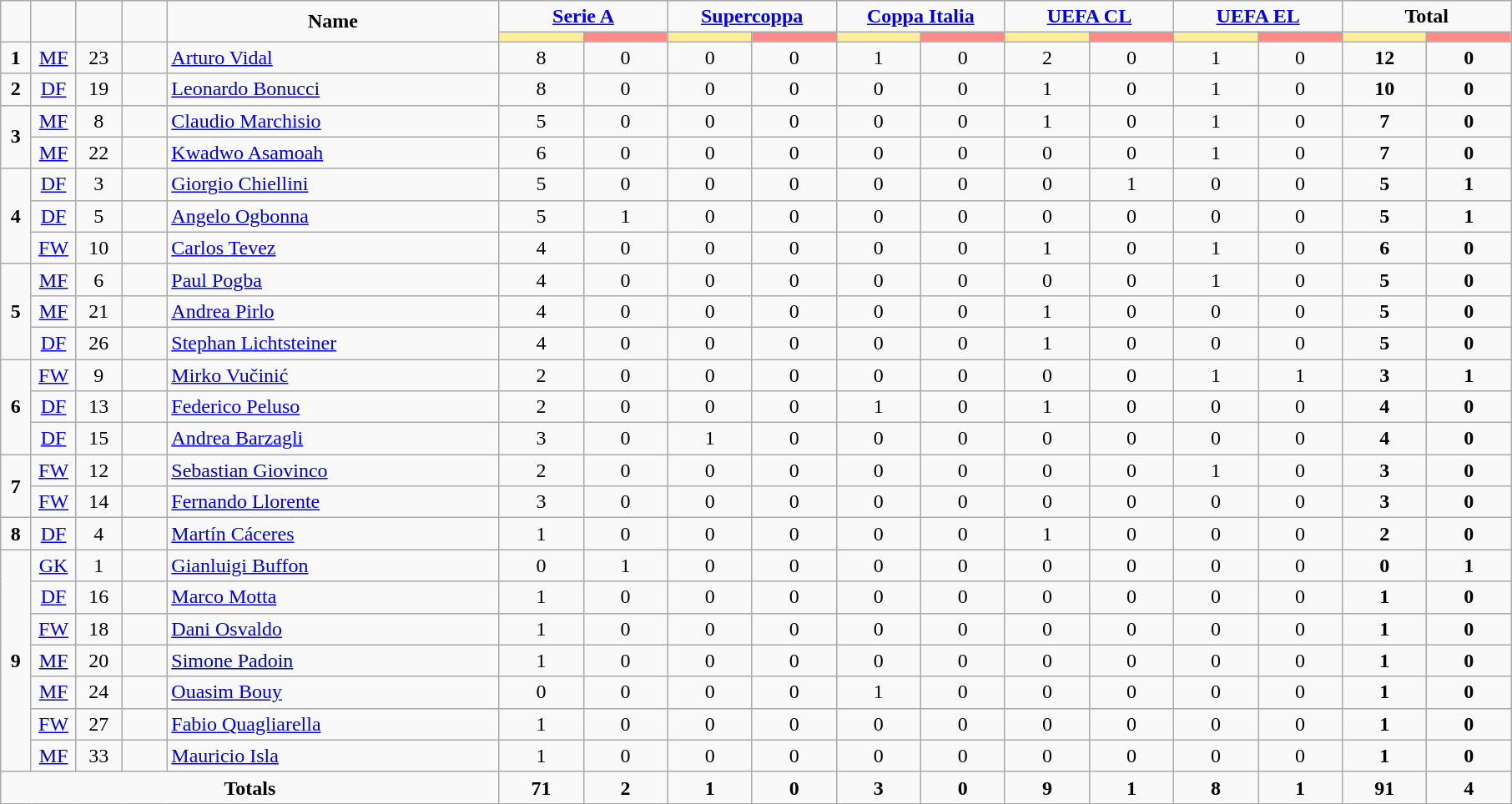<table class="wikitable" style="text-align:center;">
<tr style="text-align:center;">
<td rowspan="2" style="width:2%;"><strong></strong></td>
<td rowspan="2" style="width:3%;"><strong></strong></td>
<td rowspan="2" style="width:3%;"><strong></strong></td>
<td rowspan="2" style="width:3%;"><strong></strong></td>
<td rowspan="2" style="width:22%;"><strong>Name</strong></td>
<td colspan="2"><strong><a href='#'>Serie A</a></strong></td>
<td colspan="2"><strong><a href='#'>Supercoppa</a></strong></td>
<td colspan="2"><strong><a href='#'>Coppa Italia</a></strong></td>
<td colspan="2"><strong><a href='#'>UEFA CL</a></strong></td>
<td colspan="2"><strong><a href='#'>UEFA EL</a></strong></td>
<td colspan="2"><strong>Total</strong></td>
</tr>
<tr>
<th style="width:60px; background:#fe9;"></th>
<th style="width:60px; background:#ff8888;"></th>
<th style="width:60px; background:#fe9;"></th>
<th style="width:60px; background:#ff8888;"></th>
<th style="width:60px; background:#fe9;"></th>
<th style="width:60px; background:#ff8888;"></th>
<th style="width:60px; background:#fe9;"></th>
<th style="width:60px; background:#ff8888;"></th>
<th style="width:60px; background:#fe9;"></th>
<th style="width:60px; background:#ff8888;"></th>
<th style="width:60px; background:#fe9;"></th>
<th style="width:60px; background:#ff8888;"></th>
</tr>
<tr>
<td><strong>1</strong></td>
<td><a href='#'>MF</a></td>
<td>23</td>
<td></td>
<td align=left><a href='#'>Arturo Vidal</a></td>
<td>8</td>
<td>0</td>
<td>0</td>
<td>0</td>
<td>1</td>
<td>0</td>
<td>2</td>
<td>0</td>
<td>1</td>
<td>0</td>
<td><strong>12</strong></td>
<td><strong>0</strong></td>
</tr>
<tr>
<td><strong>2</strong></td>
<td><a href='#'>DF</a></td>
<td>19</td>
<td></td>
<td align=left><a href='#'>Leonardo Bonucci</a></td>
<td>8</td>
<td>0</td>
<td>0</td>
<td>0</td>
<td>0</td>
<td>0</td>
<td>1</td>
<td>0</td>
<td>1</td>
<td>0</td>
<td><strong>10</strong></td>
<td><strong>0</strong></td>
</tr>
<tr>
<td rowspan=2><strong>3</strong></td>
<td><a href='#'>MF</a></td>
<td>8</td>
<td></td>
<td align=left><a href='#'>Claudio Marchisio</a></td>
<td>5</td>
<td>0</td>
<td>0</td>
<td>0</td>
<td>0</td>
<td>0</td>
<td>1</td>
<td>0</td>
<td>1</td>
<td>0</td>
<td><strong>7</strong></td>
<td><strong>0</strong></td>
</tr>
<tr>
<td><a href='#'>MF</a></td>
<td>22</td>
<td></td>
<td align=left><a href='#'>Kwadwo Asamoah</a></td>
<td>6</td>
<td>0</td>
<td>0</td>
<td>0</td>
<td>0</td>
<td>0</td>
<td>0</td>
<td>0</td>
<td>1</td>
<td>0</td>
<td><strong>7</strong></td>
<td><strong>0</strong></td>
</tr>
<tr>
<td rowspan=3><strong>4</strong></td>
<td><a href='#'>DF</a></td>
<td>3</td>
<td></td>
<td align=left><a href='#'>Giorgio Chiellini</a></td>
<td>5</td>
<td>0</td>
<td>0</td>
<td>0</td>
<td>0</td>
<td>0</td>
<td>0</td>
<td>1</td>
<td>0</td>
<td>0</td>
<td><strong>5</strong></td>
<td><strong>1</strong></td>
</tr>
<tr>
<td><a href='#'>DF</a></td>
<td>5</td>
<td></td>
<td align=left><a href='#'>Angelo Ogbonna</a></td>
<td>5</td>
<td>1</td>
<td>0</td>
<td>0</td>
<td>0</td>
<td>0</td>
<td>0</td>
<td>0</td>
<td>0</td>
<td>0</td>
<td><strong>5</strong></td>
<td><strong>1</strong></td>
</tr>
<tr>
<td><a href='#'>FW</a></td>
<td>10</td>
<td></td>
<td align=left><a href='#'>Carlos Tevez</a></td>
<td>4</td>
<td>0</td>
<td>0</td>
<td>0</td>
<td>0</td>
<td>0</td>
<td>1</td>
<td>0</td>
<td>1</td>
<td>0</td>
<td><strong>6</strong></td>
<td><strong>0</strong></td>
</tr>
<tr>
<td rowspan=3><strong>5</strong></td>
<td><a href='#'>MF</a></td>
<td>6</td>
<td></td>
<td align=left><a href='#'>Paul Pogba</a></td>
<td>4</td>
<td>0</td>
<td>0</td>
<td>0</td>
<td>0</td>
<td>0</td>
<td>0</td>
<td>0</td>
<td>1</td>
<td>0</td>
<td><strong>5</strong></td>
<td><strong>0</strong></td>
</tr>
<tr>
<td><a href='#'>MF</a></td>
<td>21</td>
<td></td>
<td align=left><a href='#'>Andrea Pirlo</a></td>
<td>4</td>
<td>0</td>
<td>0</td>
<td>0</td>
<td>0</td>
<td>0</td>
<td>1</td>
<td>0</td>
<td>0</td>
<td>0</td>
<td><strong>5</strong></td>
<td><strong>0</strong></td>
</tr>
<tr>
<td><a href='#'>DF</a></td>
<td>26</td>
<td></td>
<td align=left><a href='#'>Stephan Lichtsteiner</a></td>
<td>4</td>
<td>0</td>
<td>0</td>
<td>0</td>
<td>0</td>
<td>0</td>
<td>1</td>
<td>0</td>
<td>0</td>
<td>0</td>
<td><strong>5</strong></td>
<td><strong>0</strong></td>
</tr>
<tr>
<td rowspan=3><strong>6</strong></td>
<td><a href='#'>FW</a></td>
<td>9</td>
<td></td>
<td align=left><a href='#'>Mirko Vučinić</a></td>
<td>2</td>
<td>0</td>
<td>0</td>
<td>0</td>
<td>0</td>
<td>0</td>
<td>0</td>
<td>0</td>
<td>1</td>
<td>1</td>
<td><strong>3</strong></td>
<td><strong>1</strong></td>
</tr>
<tr>
<td><a href='#'>DF</a></td>
<td>13</td>
<td></td>
<td align=left><a href='#'>Federico Peluso</a></td>
<td>2</td>
<td>0</td>
<td>0</td>
<td>0</td>
<td>1</td>
<td>0</td>
<td>1</td>
<td>0</td>
<td>0</td>
<td>0</td>
<td><strong>4</strong></td>
<td><strong>0</strong></td>
</tr>
<tr>
<td><a href='#'>DF</a></td>
<td>15</td>
<td></td>
<td align=left><a href='#'>Andrea Barzagli</a></td>
<td>3</td>
<td>0</td>
<td>1</td>
<td>0</td>
<td>0</td>
<td>0</td>
<td>0</td>
<td>0</td>
<td>0</td>
<td>0</td>
<td><strong>4</strong></td>
<td><strong>0</strong></td>
</tr>
<tr>
<td rowspan=2><strong>7</strong></td>
<td><a href='#'>FW</a></td>
<td>12</td>
<td></td>
<td align=left><a href='#'>Sebastian Giovinco</a></td>
<td>2</td>
<td>0</td>
<td>0</td>
<td>0</td>
<td>0</td>
<td>0</td>
<td>0</td>
<td>0</td>
<td>1</td>
<td>0</td>
<td><strong>3</strong></td>
<td><strong>0</strong></td>
</tr>
<tr>
<td><a href='#'>FW</a></td>
<td>14</td>
<td></td>
<td align=left><a href='#'>Fernando Llorente</a></td>
<td>3</td>
<td>0</td>
<td>0</td>
<td>0</td>
<td>0</td>
<td>0</td>
<td>0</td>
<td>0</td>
<td>0</td>
<td>0</td>
<td><strong>3</strong></td>
<td><strong>0</strong></td>
</tr>
<tr>
<td><strong>8</strong></td>
<td><a href='#'>DF</a></td>
<td>4</td>
<td></td>
<td align=left><a href='#'>Martín Cáceres</a></td>
<td>1</td>
<td>0</td>
<td>0</td>
<td>0</td>
<td>0</td>
<td>0</td>
<td>1</td>
<td>0</td>
<td>0</td>
<td>0</td>
<td><strong>2</strong></td>
<td><strong>0</strong></td>
</tr>
<tr>
<td rowspan=7><strong>9</strong></td>
<td><a href='#'>GK</a></td>
<td>1</td>
<td></td>
<td align=left><a href='#'>Gianluigi Buffon</a></td>
<td>0</td>
<td>1</td>
<td>0</td>
<td>0</td>
<td>0</td>
<td>0</td>
<td>0</td>
<td>0</td>
<td>0</td>
<td>0</td>
<td><strong>0</strong></td>
<td><strong>1</strong></td>
</tr>
<tr>
<td><a href='#'>DF</a></td>
<td>16</td>
<td></td>
<td align=left><a href='#'>Marco Motta</a></td>
<td>1</td>
<td>0</td>
<td>0</td>
<td>0</td>
<td>0</td>
<td>0</td>
<td>0</td>
<td>0</td>
<td>0</td>
<td>0</td>
<td><strong>1</strong></td>
<td><strong>0</strong></td>
</tr>
<tr>
<td><a href='#'>FW</a></td>
<td>18</td>
<td></td>
<td align=left><a href='#'>Dani Osvaldo</a></td>
<td>1</td>
<td>0</td>
<td>0</td>
<td>0</td>
<td>0</td>
<td>0</td>
<td>0</td>
<td>0</td>
<td>0</td>
<td>0</td>
<td><strong>1</strong></td>
<td><strong>0</strong></td>
</tr>
<tr>
<td><a href='#'>MF</a></td>
<td>20</td>
<td></td>
<td align=left><a href='#'>Simone Padoin</a></td>
<td>1</td>
<td>0</td>
<td>0</td>
<td>0</td>
<td>0</td>
<td>0</td>
<td>0</td>
<td>0</td>
<td>0</td>
<td>0</td>
<td><strong>1</strong></td>
<td><strong>0</strong></td>
</tr>
<tr>
<td><a href='#'>MF</a></td>
<td>24</td>
<td></td>
<td align=left><a href='#'>Ouasim Bouy</a></td>
<td>0</td>
<td>0</td>
<td>0</td>
<td>0</td>
<td>1</td>
<td>0</td>
<td>0</td>
<td>0</td>
<td>0</td>
<td>0</td>
<td><strong>1</strong></td>
<td><strong>0</strong></td>
</tr>
<tr>
<td><a href='#'>FW</a></td>
<td>27</td>
<td></td>
<td align=left><a href='#'>Fabio Quagliarella</a></td>
<td>1</td>
<td>0</td>
<td>0</td>
<td>0</td>
<td>0</td>
<td>0</td>
<td>0</td>
<td>0</td>
<td>0</td>
<td>0</td>
<td><strong>1</strong></td>
<td><strong>0</strong></td>
</tr>
<tr>
<td><a href='#'>MF</a></td>
<td>33</td>
<td></td>
<td align=left><a href='#'>Mauricio Isla</a></td>
<td>1</td>
<td>0</td>
<td>0</td>
<td>0</td>
<td>0</td>
<td>0</td>
<td>0</td>
<td>0</td>
<td>0</td>
<td>0</td>
<td><strong>1</strong></td>
<td><strong>0</strong></td>
</tr>
<tr>
<td colspan=5><strong>Totals</strong></td>
<td><strong>71</strong></td>
<td><strong>2</strong></td>
<td><strong>1</strong></td>
<td><strong>0</strong></td>
<td><strong>3</strong></td>
<td><strong>0</strong></td>
<td><strong>9</strong></td>
<td><strong>1</strong></td>
<td><strong>8</strong></td>
<td><strong>1</strong></td>
<td><strong>91</strong></td>
<td><strong>4</strong></td>
</tr>
</table>
